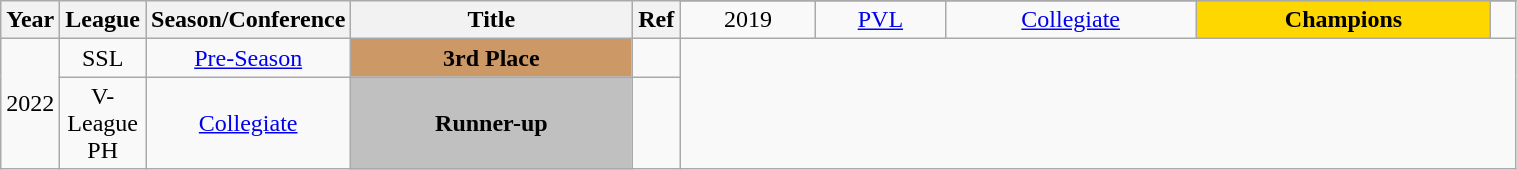<table class="wikitable sortable" style="text-align:center" width="80%">
<tr>
<th style="width:5px;" rowspan="2">Year</th>
<th style="width:25px;" rowspan="2">League</th>
<th style="width:100px;" rowspan="2">Season/Conference</th>
<th style="width:180px;" rowspan="2">Title</th>
<th style="width:25px;" rowspan="2">Ref</th>
</tr>
<tr align=center>
<td>2019</td>
<td><a href='#'>PVL</a></td>
<td><a href='#'>Collegiate</a></td>
<td style="background: gold;"><strong>Champions</strong></td>
<td></td>
</tr>
<tr align=center>
<td rowspan=2>2022</td>
<td>SSL</td>
<td><a href='#'>Pre-Season</a></td>
<td style="background:#c96;"><strong>3rd Place</strong></td>
<td></td>
</tr>
<tr align=center>
<td>V-League PH</td>
<td><a href='#'>Collegiate</a></td>
<td style="background: silver;"><strong>Runner-up</strong></td>
<td></td>
</tr>
</table>
